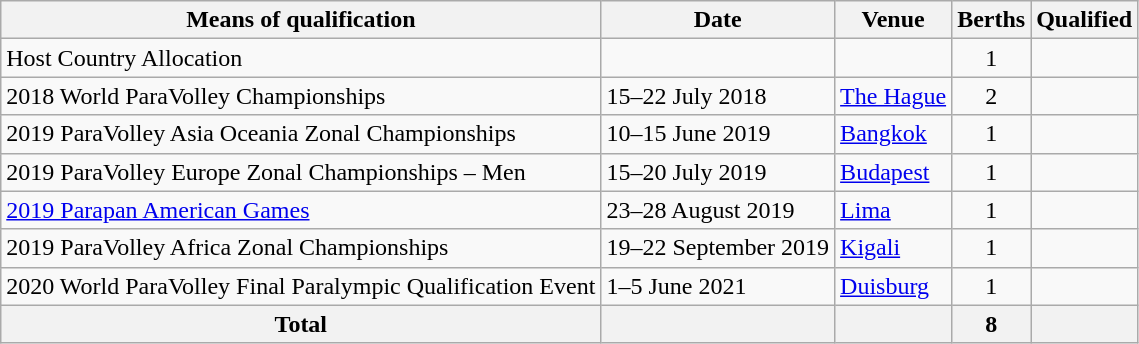<table class="wikitable">
<tr>
<th>Means of qualification</th>
<th>Date</th>
<th>Venue</th>
<th>Berths</th>
<th>Qualified</th>
</tr>
<tr>
<td>Host Country Allocation</td>
<td></td>
<td></td>
<td align="center">1</td>
<td></td>
</tr>
<tr>
<td>2018 World ParaVolley Championships</td>
<td>15–22 July 2018</td>
<td> <a href='#'>The Hague</a></td>
<td align="center">2</td>
<td> <br></td>
</tr>
<tr>
<td>2019 ParaVolley Asia Oceania Zonal Championships</td>
<td>10–15 June 2019</td>
<td> <a href='#'>Bangkok</a></td>
<td align="center">1</td>
<td></td>
</tr>
<tr>
<td>2019 ParaVolley Europe Zonal Championships – Men</td>
<td>15–20 July 2019</td>
<td> <a href='#'>Budapest</a></td>
<td align="center">1</td>
<td></td>
</tr>
<tr>
<td><a href='#'>2019 Parapan American Games</a></td>
<td>23–28 August 2019</td>
<td> <a href='#'>Lima</a></td>
<td align="center">1</td>
<td></td>
</tr>
<tr>
<td>2019 ParaVolley Africa Zonal Championships</td>
<td>19–22 September 2019</td>
<td> <a href='#'>Kigali</a></td>
<td align="center">1</td>
<td></td>
</tr>
<tr>
<td>2020 World ParaVolley Final Paralympic Qualification Event</td>
<td>1–5 June 2021</td>
<td> <a href='#'>Duisburg</a></td>
<td align="center">1</td>
<td></td>
</tr>
<tr>
<th>Total</th>
<th></th>
<th></th>
<th align="center">8</th>
<th></th>
</tr>
</table>
